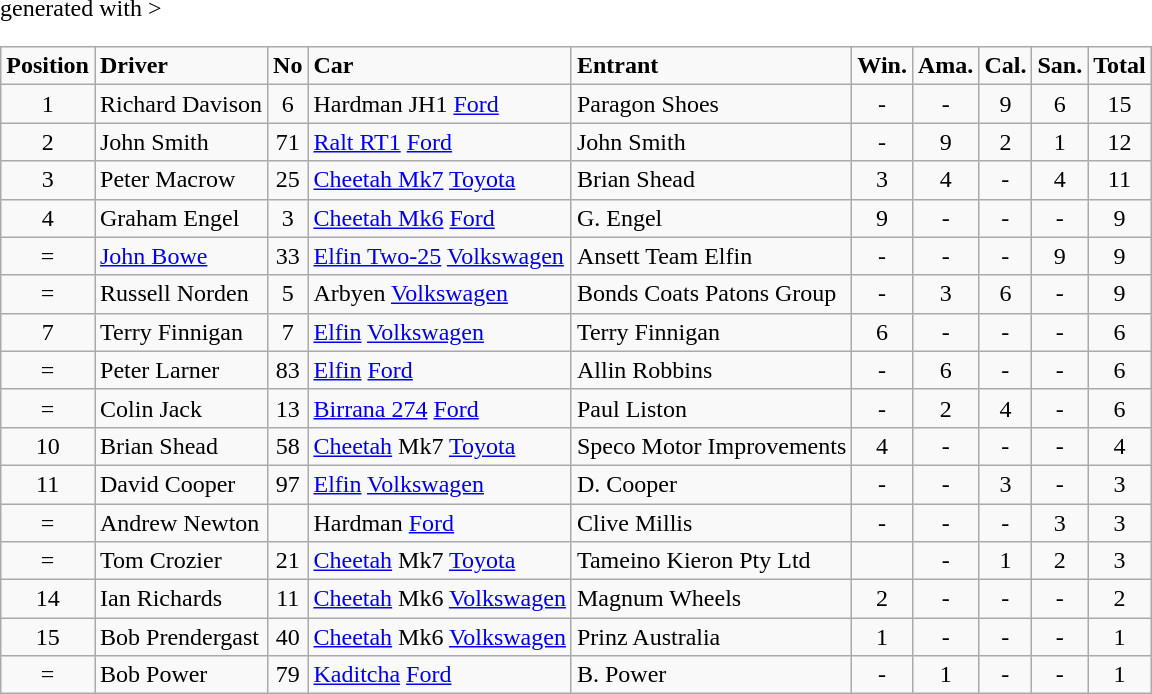<table class="wikitable" border="1" <hiddentext>generated with >
<tr style="font-weight:bold">
<td align="center">Position</td>
<td>Driver </td>
<td align="center">No</td>
<td>Car</td>
<td>Entrant</td>
<td align="center">Win. </td>
<td align="center">Ama. </td>
<td align="center">Cal. </td>
<td align="center">San. </td>
<td align="center">Total </td>
</tr>
<tr>
<td align="center">1</td>
<td>Richard Davison</td>
<td align="center">6</td>
<td>Hardman JH1 <a href='#'>Ford</a></td>
<td>Paragon Shoes</td>
<td align="center">-</td>
<td align="center">-</td>
<td align="center">9</td>
<td align="center">6</td>
<td align="center">15</td>
</tr>
<tr>
<td align="center">2</td>
<td>John Smith</td>
<td align="center">71</td>
<td><a href='#'>Ralt RT1</a> <a href='#'>Ford</a></td>
<td>John Smith</td>
<td align="center">-</td>
<td align="center">9</td>
<td align="center">2</td>
<td align="center">1</td>
<td align="center">12</td>
</tr>
<tr>
<td align="center">3</td>
<td>Peter Macrow</td>
<td align="center">25</td>
<td><a href='#'>Cheetah Mk7</a> <a href='#'>Toyota</a></td>
<td>Brian Shead</td>
<td align="center">3</td>
<td align="center">4</td>
<td align="center">-</td>
<td align="center">4</td>
<td align="center">11</td>
</tr>
<tr>
<td align="center">4</td>
<td>Graham Engel</td>
<td align="center">3</td>
<td><a href='#'>Cheetah Mk6</a> <a href='#'>Ford</a></td>
<td>G. Engel</td>
<td align="center">9</td>
<td align="center">-</td>
<td align="center">-</td>
<td align="center">-</td>
<td align="center">9</td>
</tr>
<tr>
<td align="center">=</td>
<td><a href='#'>John Bowe</a></td>
<td align="center">33</td>
<td><a href='#'>Elfin Two-25</a> <a href='#'>Volkswagen</a></td>
<td>Ansett Team Elfin</td>
<td align="center">-</td>
<td align="center">-</td>
<td align="center">-</td>
<td align="center">9</td>
<td align="center">9</td>
</tr>
<tr>
<td align="center">=</td>
<td>Russell Norden</td>
<td align="center">5</td>
<td>Arbyen <a href='#'>Volkswagen</a></td>
<td>Bonds Coats Patons Group</td>
<td align="center">-</td>
<td align="center">3</td>
<td align="center">6</td>
<td align="center">-</td>
<td align="center">9</td>
</tr>
<tr>
<td align="center">7</td>
<td>Terry Finnigan</td>
<td align="center">7</td>
<td><a href='#'>Elfin</a> <a href='#'>Volkswagen</a></td>
<td>Terry Finnigan</td>
<td align="center">6</td>
<td align="center">-</td>
<td align="center">-</td>
<td align="center">-</td>
<td align="center">6</td>
</tr>
<tr>
<td align="center">=</td>
<td>Peter Larner</td>
<td align="center">83</td>
<td><a href='#'>Elfin</a> <a href='#'>Ford</a></td>
<td>Allin Robbins</td>
<td align="center">-</td>
<td align="center">6</td>
<td align="center">-</td>
<td align="center">-</td>
<td align="center">6</td>
</tr>
<tr>
<td align="center">=</td>
<td>Colin Jack</td>
<td align="center">13</td>
<td><a href='#'>Birrana 274</a> <a href='#'>Ford</a></td>
<td>Paul Liston</td>
<td align="center">-</td>
<td align="center">2</td>
<td align="center">4</td>
<td align="center">-</td>
<td align="center">6</td>
</tr>
<tr>
<td align="center">10</td>
<td>Brian Shead</td>
<td align="center">58</td>
<td><a href='#'>Cheetah</a> Mk7 <a href='#'>Toyota</a></td>
<td>Speco Motor Improvements</td>
<td align="center">4</td>
<td align="center">-</td>
<td align="center">-</td>
<td align="center">-</td>
<td align="center">4</td>
</tr>
<tr>
<td align="center">11</td>
<td>David Cooper </td>
<td align="center">97</td>
<td><a href='#'>Elfin</a> <a href='#'>Volkswagen</a></td>
<td>D. Cooper</td>
<td align="center">-</td>
<td align="center">-</td>
<td align="center">3</td>
<td align="center">-</td>
<td align="center">3</td>
</tr>
<tr>
<td align="center">=</td>
<td>Andrew Newton</td>
<td align="center"></td>
<td>Hardman <a href='#'>Ford</a></td>
<td>Clive Millis</td>
<td align="center">-</td>
<td align="center">-</td>
<td align="center">-</td>
<td align="center">3</td>
<td align="center">3</td>
</tr>
<tr>
<td align="center">=</td>
<td>Tom Crozier</td>
<td align="center">21</td>
<td><a href='#'>Cheetah</a> Mk7 <a href='#'>Toyota</a></td>
<td>Tameino Kieron Pty Ltd</td>
<td align="center"></td>
<td align="center">-</td>
<td align="center">1</td>
<td align="center">2</td>
<td align="center">3</td>
</tr>
<tr>
<td align="center">14</td>
<td>Ian Richards</td>
<td align="center">11</td>
<td><a href='#'>Cheetah</a>  Mk6 <a href='#'>Volkswagen</a></td>
<td>Magnum Wheels</td>
<td align="center">2</td>
<td align="center">-</td>
<td align="center">-</td>
<td align="center">-</td>
<td align="center">2</td>
</tr>
<tr>
<td align="center">15</td>
<td>Bob Prendergast</td>
<td align="center">40</td>
<td><a href='#'>Cheetah</a> Mk6 <a href='#'>Volkswagen</a></td>
<td>Prinz Australia</td>
<td align="center">1</td>
<td align="center">-</td>
<td align="center">-</td>
<td align="center">-</td>
<td align="center">1</td>
</tr>
<tr>
<td align="center">=</td>
<td>Bob Power</td>
<td align="center">79</td>
<td><a href='#'>Kaditcha</a> <a href='#'>Ford</a></td>
<td>B. Power</td>
<td align="center">-</td>
<td align="center">1</td>
<td align="center">-</td>
<td align="center">-</td>
<td align="center">1</td>
</tr>
</table>
